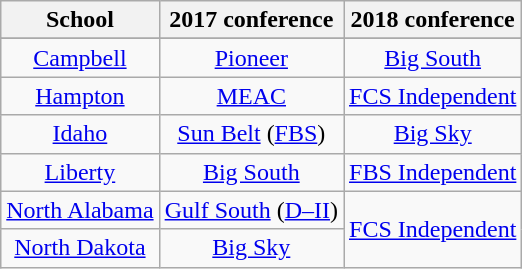<table class="wikitable sortable">
<tr>
<th>School</th>
<th>2017 conference</th>
<th>2018 conference</th>
</tr>
<tr>
</tr>
<tr style="text-align:center;">
</tr>
<tr>
</tr>
<tr style="text-align:center;">
<td><a href='#'>Campbell</a></td>
<td><a href='#'>Pioneer</a></td>
<td><a href='#'>Big South</a></td>
</tr>
<tr style="text-align:center;">
<td><a href='#'>Hampton</a></td>
<td><a href='#'>MEAC</a></td>
<td><a href='#'>FCS Independent</a></td>
</tr>
<tr style="text-align:center;">
<td><a href='#'>Idaho</a></td>
<td><a href='#'>Sun Belt</a> (<a href='#'>FBS</a>)</td>
<td><a href='#'>Big Sky</a></td>
</tr>
<tr style="text-align:center;">
<td><a href='#'>Liberty</a></td>
<td><a href='#'>Big South</a></td>
<td><a href='#'>FBS Independent</a></td>
</tr>
<tr style="text-align:center;">
<td><a href='#'>North Alabama</a></td>
<td><a href='#'>Gulf South</a> (<a href='#'>D–II</a>)</td>
<td rowspan="2"><a href='#'>FCS Independent</a></td>
</tr>
<tr style="text-align:center;">
<td><a href='#'>North Dakota</a></td>
<td><a href='#'>Big Sky</a></td>
</tr>
</table>
